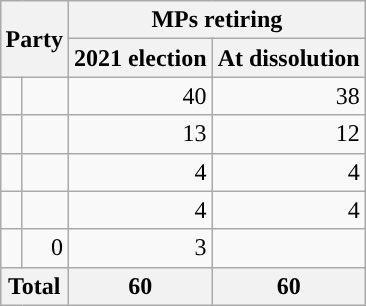<table align=right class=wikitable style="text-align:right">
<tr>
<th colspan="2" rowspan="2">Party</th>
<th colspan="2">MPs retiring</th>
</tr>
<tr>
<th>2021 election</th>
<th>At dissolution</th>
</tr>
<tr>
<td style="background:"></td>
<td style="text-align:left"></td>
<td>40</td>
<td>38</td>
</tr>
<tr>
<td style="background:"></td>
<td style="text-align:left"></td>
<td>13</td>
<td>12</td>
</tr>
<tr>
<td style="background:"></td>
<td style="text-align:left"></td>
<td>4</td>
<td>4</td>
</tr>
<tr>
<td style="background:"></td>
<td style="text-align:left"></td>
<td>4</td>
<td>4</td>
</tr>
<tr>
<td></td>
<td>0</td>
<td>3</td>
</tr>
<tr>
<th colspan="2">Total</th>
<th>60</th>
<th>60</th>
</tr>
</table>
